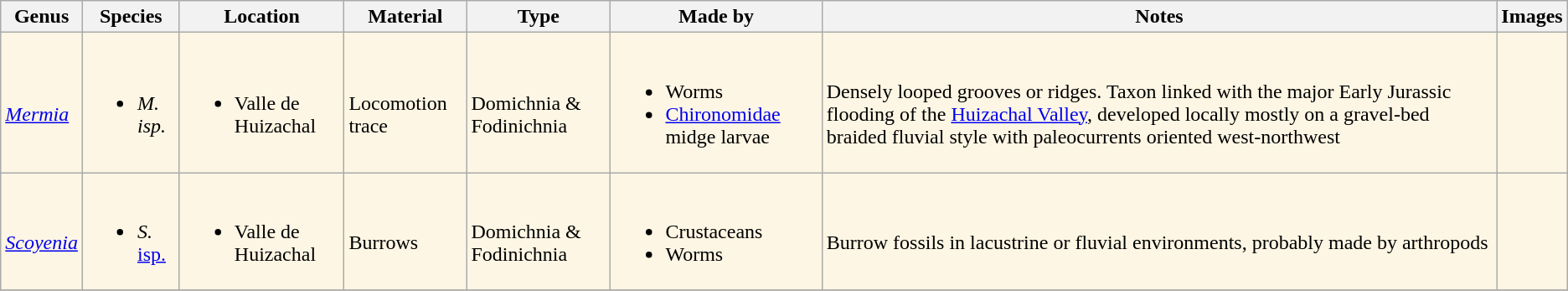<table class = "wikitable">
<tr>
<th>Genus</th>
<th>Species</th>
<th>Location</th>
<th>Material</th>
<th>Type</th>
<th>Made by</th>
<th>Notes</th>
<th>Images</th>
</tr>
<tr>
<td style="background:#FEF6E4;"><br><em><a href='#'>Mermia</a></em></td>
<td style="background:#FEF6E4;"><br><ul><li><em>M. isp.</em></li></ul></td>
<td style="background:#FEF6E4;"><br><ul><li>Valle de Huizachal</li></ul></td>
<td style="background:#FEF6E4;"><br>Locomotion trace</td>
<td style="background:#FEF6E4;"><br>Domichnia & Fodinichnia</td>
<td style="background:#FEF6E4;"><br><ul><li>Worms</li><li><a href='#'>Chironomidae</a> midge larvae</li></ul></td>
<td style="background:#FEF6E4;"><br>Densely looped grooves or ridges. Taxon linked with the major Early Jurassic flooding of the <a href='#'>Huizachal Valley</a>, developed locally mostly on a gravel-bed braided fluvial style with paleocurrents oriented west-northwest</td>
<td style="background:#FEF6E4;"></td>
</tr>
<tr>
<td style="background:#FEF6E4;"><br><em><a href='#'>Scoyenia</a></em></td>
<td style="background:#FEF6E4;"><br><ul><li><em>S.</em> <a href='#'>isp.</a></li></ul></td>
<td style="background:#FEF6E4;"><br><ul><li>Valle de Huizachal</li></ul></td>
<td style="background:#FEF6E4;"><br>Burrows</td>
<td style="background:#FEF6E4;"><br>Domichnia & Fodinichnia</td>
<td style="background:#FEF6E4;"><br><ul><li>Crustaceans</li><li>Worms</li></ul></td>
<td style="background:#FEF6E4;"><br>Burrow fossils in lacustrine or fluvial environments, probably made by arthropods</td>
<td style="background:#FEF6E4;"></td>
</tr>
<tr>
</tr>
</table>
